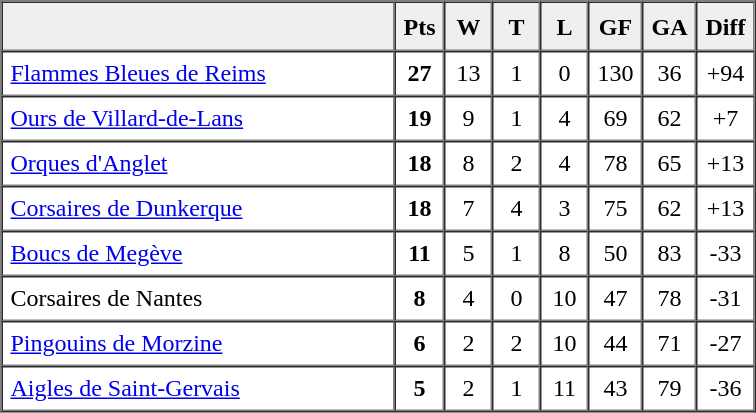<table border=1 cellpadding=5 cellspacing=0>
<tr>
<th bgcolor="#efefef" width="250">　</th>
<th bgcolor="#efefef" width="20">Pts</th>
<th bgcolor="#efefef" width="20">W</th>
<th bgcolor="#efefef" width="20">T</th>
<th bgcolor="#efefef" width="20">L</th>
<th bgcolor="#efefef" width="20">GF</th>
<th bgcolor="#efefef" width="20">GA</th>
<th bgcolor="#efefef" width="20">Diff</th>
</tr>
<tr align=center>
<td align=left><a href='#'>Flammes Bleues de Reims</a></td>
<td><strong>27</strong></td>
<td>13</td>
<td>1</td>
<td>0</td>
<td>130</td>
<td>36</td>
<td>+94</td>
</tr>
<tr align=center>
<td align=left><a href='#'>Ours de Villard-de-Lans</a></td>
<td><strong>19</strong></td>
<td>9</td>
<td>1</td>
<td>4</td>
<td>69</td>
<td>62</td>
<td>+7</td>
</tr>
<tr align=center>
<td align=left><a href='#'>Orques d'Anglet</a></td>
<td><strong>18</strong></td>
<td>8</td>
<td>2</td>
<td>4</td>
<td>78</td>
<td>65</td>
<td>+13</td>
</tr>
<tr align=center>
<td align=left><a href='#'>Corsaires de Dunkerque</a></td>
<td><strong>18</strong></td>
<td>7</td>
<td>4</td>
<td>3</td>
<td>75</td>
<td>62</td>
<td>+13</td>
</tr>
<tr align=center>
<td align=left><a href='#'>Boucs de Megève</a></td>
<td><strong>11</strong></td>
<td>5</td>
<td>1</td>
<td>8</td>
<td>50</td>
<td>83</td>
<td>-33</td>
</tr>
<tr align=center>
<td align=left>Corsaires de Nantes</td>
<td><strong>8</strong></td>
<td>4</td>
<td>0</td>
<td>10</td>
<td>47</td>
<td>78</td>
<td>-31</td>
</tr>
<tr align=center>
<td align=left><a href='#'>Pingouins de Morzine</a></td>
<td><strong>6</strong></td>
<td>2</td>
<td>2</td>
<td>10</td>
<td>44</td>
<td>71</td>
<td>-27</td>
</tr>
<tr align=center>
<td align=left><a href='#'>Aigles de Saint-Gervais</a></td>
<td><strong>5</strong></td>
<td>2</td>
<td>1</td>
<td>11</td>
<td>43</td>
<td>79</td>
<td>-36</td>
</tr>
</table>
